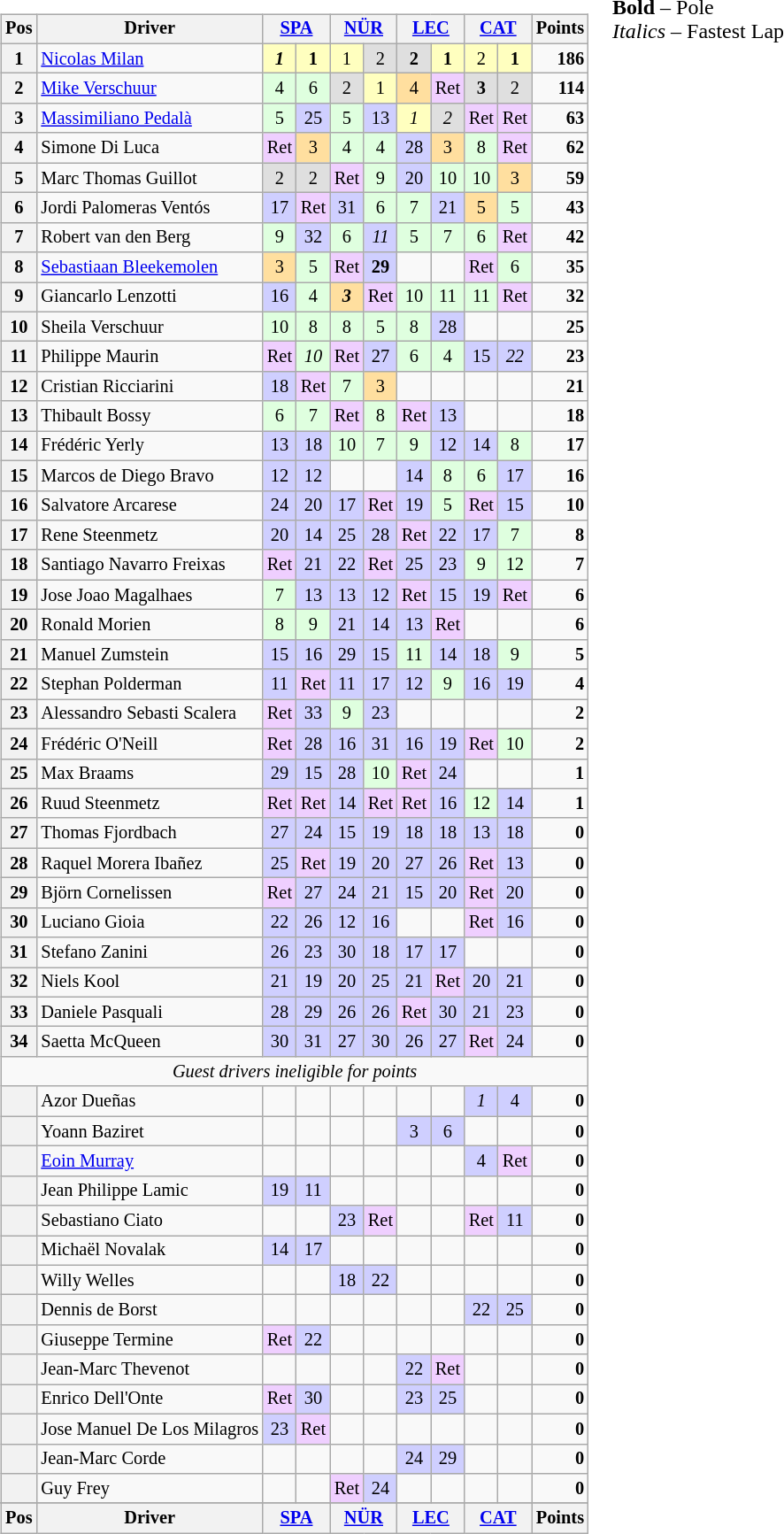<table>
<tr>
<td><br><table class="wikitable" style="font-size:85%; text-align:center">
<tr style="background:#f9f9f9" valign="top">
<th valign="middle">Pos</th>
<th valign="middle">Driver</th>
<th colspan=2><a href='#'>SPA</a><br></th>
<th colspan=2><a href='#'>NÜR</a><br></th>
<th colspan=2><a href='#'>LEC</a><br></th>
<th colspan=2><a href='#'>CAT</a><br></th>
<th valign="middle">Points</th>
</tr>
<tr>
<th>1</th>
<td align=left> <a href='#'>Nicolas Milan</a></td>
<td style="background:#FFFFBF;"><strong><em>1</em></strong></td>
<td style="background:#FFFFBF;"><strong>1</strong></td>
<td style="background:#FFFFBF;">1</td>
<td style="background:#DFDFDF;">2</td>
<td style="background:#DFDFDF;"><strong>2</strong></td>
<td style="background:#FFFFBF;"><strong>1</strong></td>
<td style="background:#FFFFBF;">2</td>
<td style="background:#FFFFBF;"><strong>1</strong></td>
<td align="right"><strong>186</strong></td>
</tr>
<tr>
<th>2</th>
<td align=left> <a href='#'>Mike Verschuur</a></td>
<td style="background:#DFFFDF;">4</td>
<td style="background:#DFFFDF;">6</td>
<td style="background:#DFDFDF;">2</td>
<td style="background:#FFFFBF;">1</td>
<td style="background:#FFDF9F;">4</td>
<td style="background:#EFCFFF;">Ret</td>
<td style="background:#DFDFDF;"><strong>3</strong></td>
<td style="background:#DFDFDF;">2</td>
<td align="right"><strong>114</strong></td>
</tr>
<tr>
<th>3</th>
<td align=left> <a href='#'>Massimiliano Pedalà</a></td>
<td style="background:#DFFFDF;">5</td>
<td style="background:#CFCFFF;">25</td>
<td style="background:#DFFFDF;">5</td>
<td style="background:#CFCFFF;">13</td>
<td style="background:#FFFFBF;"><em>1</em></td>
<td style="background:#DFDFDF;"><em>2</em></td>
<td style="background:#EFCFFF;">Ret</td>
<td style="background:#EFCFFF;">Ret</td>
<td align="right"><strong>63</strong></td>
</tr>
<tr>
<th>4</th>
<td align=left> Simone Di Luca</td>
<td style="background:#EFCFFF;">Ret</td>
<td style="background:#FFDF9F;">3</td>
<td style="background:#DFFFDF;">4</td>
<td style="background:#DFFFDF;">4</td>
<td style="background:#CFCFFF;">28</td>
<td style="background:#FFDF9F;">3</td>
<td style="background:#DFFFDF;">8</td>
<td style="background:#EFCFFF;">Ret</td>
<td align="right"><strong>62</strong></td>
</tr>
<tr>
<th>5</th>
<td align=left> Marc Thomas Guillot</td>
<td style="background:#DFDFDF;">2</td>
<td style="background:#DFDFDF;">2</td>
<td style="background:#EFCFFF;">Ret</td>
<td style="background:#DFFFDF;">9</td>
<td style="background:#CFCFFF;">20</td>
<td style="background:#DFFFDF;">10</td>
<td style="background:#DFFFDF;">10</td>
<td style="background:#FFDF9F;">3</td>
<td align="right"><strong>59</strong></td>
</tr>
<tr>
<th>6</th>
<td align=left> Jordi Palomeras Ventós</td>
<td style="background:#CFCFFF;">17</td>
<td style="background:#EFCFFF;">Ret</td>
<td style="background:#CFCFFF;">31</td>
<td style="background:#DFFFDF;">6</td>
<td style="background:#DFFFDF;">7</td>
<td style="background:#CFCFFF;">21</td>
<td style="background:#FFDF9F;">5</td>
<td style="background:#DFFFDF;">5</td>
<td align="right"><strong>43</strong></td>
</tr>
<tr>
<th>7</th>
<td align=left> Robert van den Berg</td>
<td style="background:#DFFFDF;">9</td>
<td style="background:#CFCFFF;">32</td>
<td style="background:#DFFFDF;">6</td>
<td style="background:#CFCFFF;"><em>11</em></td>
<td style="background:#DFFFDF;">5</td>
<td style="background:#DFFFDF;">7</td>
<td style="background:#DFFFDF;">6</td>
<td style="background:#EFCFFF;">Ret</td>
<td align="right"><strong>42</strong></td>
</tr>
<tr>
<th>8</th>
<td align=left> <a href='#'>Sebastiaan Bleekemolen</a></td>
<td style="background:#FFDF9F;">3</td>
<td style="background:#DFFFDF;">5</td>
<td style="background:#EFCFFF;">Ret</td>
<td style="background:#CFCFFF;"><strong>29</strong></td>
<td></td>
<td></td>
<td style="background:#EFCFFF;">Ret</td>
<td style="background:#DFFFDF;">6</td>
<td align="right"><strong>35</strong></td>
</tr>
<tr>
<th>9</th>
<td align=left> Giancarlo Lenzotti</td>
<td style="background:#CFCFFF;">16</td>
<td style="background:#DFFFDF;">4</td>
<td style="background:#FFDF9F;"><strong><em>3</em></strong></td>
<td style="background:#EFCFFF;">Ret</td>
<td style="background:#DFFFDF;">10</td>
<td style="background:#DFFFDF;">11</td>
<td style="background:#DFFFDF;">11</td>
<td style="background:#EFCFFF;">Ret</td>
<td align="right"><strong>32</strong></td>
</tr>
<tr>
<th>10</th>
<td align=left> Sheila Verschuur</td>
<td style="background:#DFFFDF;">10</td>
<td style="background:#DFFFDF;">8</td>
<td style="background:#DFFFDF;">8</td>
<td style="background:#DFFFDF;">5</td>
<td style="background:#DFFFDF;">8</td>
<td style="background:#CFCFFF;">28</td>
<td></td>
<td></td>
<td align="right"><strong>25</strong></td>
</tr>
<tr>
<th>11</th>
<td align=left> Philippe Maurin</td>
<td style="background:#EFCFFF;">Ret</td>
<td style="background:#DFFFDF;"><em>10</em></td>
<td style="background:#EFCFFF;">Ret</td>
<td style="background:#CFCFFF;">27</td>
<td style="background:#DFFFDF;">6</td>
<td style="background:#DFFFDF;">4</td>
<td style="background:#CFCFFF;">15</td>
<td style="background:#CFCFFF;"><em>22</em></td>
<td align="right"><strong>23</strong></td>
</tr>
<tr>
<th>12</th>
<td align=left> Cristian Ricciarini</td>
<td style="background:#CFCFFF;">18</td>
<td style="background:#EFCFFF;">Ret</td>
<td style="background:#DFFFDF;">7</td>
<td style="background:#FFDF9F;">3</td>
<td></td>
<td></td>
<td></td>
<td></td>
<td align="right"><strong>21</strong></td>
</tr>
<tr>
<th>13</th>
<td align=left> Thibault Bossy</td>
<td style="background:#DFFFDF;">6</td>
<td style="background:#DFFFDF;">7</td>
<td style="background:#EFCFFF;">Ret</td>
<td style="background:#DFFFDF;">8</td>
<td style="background:#EFCFFF;">Ret</td>
<td style="background:#CFCFFF;">13</td>
<td></td>
<td></td>
<td align="right"><strong>18</strong></td>
</tr>
<tr>
<th>14</th>
<td align=left> Frédéric Yerly</td>
<td style="background:#CFCFFF;">13</td>
<td style="background:#CFCFFF;">18</td>
<td style="background:#DFFFDF;">10</td>
<td style="background:#DFFFDF;">7</td>
<td style="background:#DFFFDF;">9</td>
<td style="background:#CFCFFF;">12</td>
<td style="background:#CFCFFF;">14</td>
<td style="background:#DFFFDF;">8</td>
<td align="right"><strong>17</strong></td>
</tr>
<tr>
<th>15</th>
<td align=left> Marcos de Diego Bravo</td>
<td style="background:#CFCFFF;">12</td>
<td style="background:#CFCFFF;">12</td>
<td></td>
<td></td>
<td style="background:#CFCFFF;">14</td>
<td style="background:#DFFFDF;">8</td>
<td style="background:#DFFFDF;">6</td>
<td style="background:#CFCFFF;">17</td>
<td align="right"><strong>16</strong></td>
</tr>
<tr>
<th>16</th>
<td align=left> Salvatore Arcarese</td>
<td style="background:#CFCFFF;">24</td>
<td style="background:#CFCFFF;">20</td>
<td style="background:#CFCFFF;">17</td>
<td style="background:#EFCFFF;">Ret</td>
<td style="background:#CFCFFF;">19</td>
<td style="background:#DFFFDF;">5</td>
<td style="background:#EFCFFF;">Ret</td>
<td style="background:#CFCFFF;">15</td>
<td align="right"><strong>10</strong></td>
</tr>
<tr>
<th>17</th>
<td align=left> Rene Steenmetz</td>
<td style="background:#CFCFFF;">20</td>
<td style="background:#CFCFFF;">14</td>
<td style="background:#CFCFFF;">25</td>
<td style="background:#CFCFFF;">28</td>
<td style="background:#EFCFFF;">Ret</td>
<td style="background:#CFCFFF;">22</td>
<td style="background:#CFCFFF;">17</td>
<td style="background:#DFFFDF;">7</td>
<td align="right"><strong>8</strong></td>
</tr>
<tr>
<th>18</th>
<td align=left> Santiago Navarro Freixas</td>
<td style="background:#EFCFFF;">Ret</td>
<td style="background:#CFCFFF;">21</td>
<td style="background:#CFCFFF;">22</td>
<td style="background:#EFCFFF;">Ret</td>
<td style="background:#CFCFFF;">25</td>
<td style="background:#CFCFFF;">23</td>
<td style="background:#DFFFDF;">9</td>
<td style="background:#DFFFDF;">12</td>
<td align="right"><strong>7</strong></td>
</tr>
<tr>
<th>19</th>
<td align=left> Jose Joao Magalhaes</td>
<td style="background:#DFFFDF;">7</td>
<td style="background:#CFCFFF;">13</td>
<td style="background:#CFCFFF;">13</td>
<td style="background:#CFCFFF;">12</td>
<td style="background:#EFCFFF;">Ret</td>
<td style="background:#CFCFFF;">15</td>
<td style="background:#CFCFFF;">19</td>
<td style="background:#EFCFFF;">Ret</td>
<td align="right"><strong>6</strong></td>
</tr>
<tr>
<th>20</th>
<td align=left> Ronald Morien</td>
<td style="background:#DFFFDF;">8</td>
<td style="background:#DFFFDF;">9</td>
<td style="background:#CFCFFF;">21</td>
<td style="background:#CFCFFF;">14</td>
<td style="background:#CFCFFF;">13</td>
<td style="background:#EFCFFF;">Ret</td>
<td></td>
<td></td>
<td align="right"><strong>6</strong></td>
</tr>
<tr>
<th>21</th>
<td align=left> Manuel Zumstein</td>
<td style="background:#CFCFFF;">15</td>
<td style="background:#CFCFFF;">16</td>
<td style="background:#CFCFFF;">29</td>
<td style="background:#CFCFFF;">15</td>
<td style="background:#DFFFDF;">11</td>
<td style="background:#CFCFFF;">14</td>
<td style="background:#CFCFFF;">18</td>
<td style="background:#DFFFDF;">9</td>
<td align="right"><strong>5</strong></td>
</tr>
<tr>
<th>22</th>
<td align=left> Stephan Polderman</td>
<td style="background:#CFCFFF;">11</td>
<td style="background:#EFCFFF;">Ret</td>
<td style="background:#CFCFFF;">11</td>
<td style="background:#CFCFFF;">17</td>
<td style="background:#CFCFFF;">12</td>
<td style="background:#DFFFDF;">9</td>
<td style="background:#CFCFFF;">16</td>
<td style="background:#CFCFFF;">19</td>
<td align="right"><strong>4</strong></td>
</tr>
<tr>
<th>23</th>
<td align=left> Alessandro Sebasti Scalera</td>
<td style="background:#EFCFFF;">Ret</td>
<td style="background:#CFCFFF;">33</td>
<td style="background:#DFFFDF;">9</td>
<td style="background:#CFCFFF;">23</td>
<td></td>
<td></td>
<td></td>
<td></td>
<td align="right"><strong>2</strong></td>
</tr>
<tr>
<th>24</th>
<td align=left> Frédéric O'Neill</td>
<td style="background:#EFCFFF;">Ret</td>
<td style="background:#CFCFFF;">28</td>
<td style="background:#CFCFFF;">16</td>
<td style="background:#CFCFFF;">31</td>
<td style="background:#CFCFFF;">16</td>
<td style="background:#CFCFFF;">19</td>
<td style="background:#EFCFFF;">Ret</td>
<td style="background:#DFFFDF;">10</td>
<td align="right"><strong>2</strong></td>
</tr>
<tr>
<th>25</th>
<td align=left> Max Braams</td>
<td style="background:#CFCFFF;">29</td>
<td style="background:#CFCFFF;">15</td>
<td style="background:#CFCFFF;">28</td>
<td style="background:#DFFFDF;">10</td>
<td style="background:#EFCFFF;">Ret</td>
<td style="background:#CFCFFF;">24</td>
<td></td>
<td></td>
<td align="right"><strong>1</strong></td>
</tr>
<tr>
<th>26</th>
<td align=left> Ruud Steenmetz</td>
<td style="background:#EFCFFF;">Ret</td>
<td style="background:#EFCFFF;">Ret</td>
<td style="background:#CFCFFF;">14</td>
<td style="background:#EFCFFF;">Ret</td>
<td style="background:#EFCFFF;">Ret</td>
<td style="background:#CFCFFF;">16</td>
<td style="background:#DFFFDF;">12</td>
<td style="background:#CFCFFF;">14</td>
<td align="right"><strong>1</strong></td>
</tr>
<tr>
<th>27</th>
<td align=left> Thomas Fjordbach</td>
<td style="background:#CFCFFF;">27</td>
<td style="background:#CFCFFF;">24</td>
<td style="background:#CFCFFF;">15</td>
<td style="background:#CFCFFF;">19</td>
<td style="background:#CFCFFF;">18</td>
<td style="background:#CFCFFF;">18</td>
<td style="background:#CFCFFF;">13</td>
<td style="background:#CFCFFF;">18</td>
<td align="right"><strong>0</strong></td>
</tr>
<tr>
<th>28</th>
<td align=left> Raquel Morera Ibañez</td>
<td style="background:#CFCFFF;">25</td>
<td style="background:#EFCFFF;">Ret</td>
<td style="background:#CFCFFF;">19</td>
<td style="background:#CFCFFF;">20</td>
<td style="background:#CFCFFF;">27</td>
<td style="background:#CFCFFF;">26</td>
<td style="background:#EFCFFF;">Ret</td>
<td style="background:#CFCFFF;">13</td>
<td align="right"><strong>0</strong></td>
</tr>
<tr>
<th>29</th>
<td align=left> Björn Cornelissen</td>
<td style="background:#EFCFFF;">Ret</td>
<td style="background:#CFCFFF;">27</td>
<td style="background:#CFCFFF;">24</td>
<td style="background:#CFCFFF;">21</td>
<td style="background:#CFCFFF;">15</td>
<td style="background:#CFCFFF;">20</td>
<td style="background:#EFCFFF;">Ret</td>
<td style="background:#CFCFFF;">20</td>
<td align="right"><strong>0</strong></td>
</tr>
<tr>
<th>30</th>
<td align=left> Luciano Gioia</td>
<td style="background:#CFCFFF;">22</td>
<td style="background:#CFCFFF;">26</td>
<td style="background:#CFCFFF;">12</td>
<td style="background:#CFCFFF;">16</td>
<td></td>
<td></td>
<td style="background:#EFCFFF;">Ret</td>
<td style="background:#CFCFFF;">16</td>
<td align="right"><strong>0</strong></td>
</tr>
<tr>
<th>31</th>
<td align=left> Stefano Zanini</td>
<td style="background:#CFCFFF;">26</td>
<td style="background:#CFCFFF;">23</td>
<td style="background:#CFCFFF;">30</td>
<td style="background:#CFCFFF;">18</td>
<td style="background:#CFCFFF;">17</td>
<td style="background:#CFCFFF;">17</td>
<td></td>
<td></td>
<td align="right"><strong>0</strong></td>
</tr>
<tr>
<th>32</th>
<td align=left> Niels Kool</td>
<td style="background:#CFCFFF;">21</td>
<td style="background:#CFCFFF;">19</td>
<td style="background:#CFCFFF;">20</td>
<td style="background:#CFCFFF;">25</td>
<td style="background:#CFCFFF;">21</td>
<td style="background:#EFCFFF;">Ret</td>
<td style="background:#CFCFFF;">20</td>
<td style="background:#CFCFFF;">21</td>
<td align="right"><strong>0</strong></td>
</tr>
<tr>
<th>33</th>
<td align=left> Daniele Pasquali</td>
<td style="background:#CFCFFF;">28</td>
<td style="background:#CFCFFF;">29</td>
<td style="background:#CFCFFF;">26</td>
<td style="background:#CFCFFF;">26</td>
<td style="background:#EFCFFF;">Ret</td>
<td style="background:#CFCFFF;">30</td>
<td style="background:#CFCFFF;">21</td>
<td style="background:#CFCFFF;">23</td>
<td align="right"><strong>0</strong></td>
</tr>
<tr>
<th>34</th>
<td align=left> Saetta McQueen</td>
<td style="background:#CFCFFF;">30</td>
<td style="background:#CFCFFF;">31</td>
<td style="background:#CFCFFF;">27</td>
<td style="background:#CFCFFF;">30</td>
<td style="background:#CFCFFF;">26</td>
<td style="background:#CFCFFF;">27</td>
<td style="background:#EFCFFF;">Ret</td>
<td style="background:#CFCFFF;">24</td>
<td align="right"><strong>0</strong></td>
</tr>
<tr>
<td colspan=11><em>Guest drivers ineligible for points</em></td>
</tr>
<tr>
<th></th>
<td align=left> Azor Dueñas</td>
<td></td>
<td></td>
<td></td>
<td></td>
<td></td>
<td></td>
<td style="background:#CFCFFF;"><em>1</em></td>
<td style="background:#CFCFFF;">4</td>
<td align="right"><strong>0</strong></td>
</tr>
<tr>
<th></th>
<td align=left> Yoann Baziret</td>
<td></td>
<td></td>
<td></td>
<td></td>
<td style="background:#CFCFFF;">3</td>
<td style="background:#CFCFFF;">6</td>
<td></td>
<td></td>
<td align="right"><strong>0</strong></td>
</tr>
<tr>
<th></th>
<td align=left> <a href='#'>Eoin Murray</a></td>
<td></td>
<td></td>
<td></td>
<td></td>
<td></td>
<td></td>
<td style="background:#CFCFFF;">4</td>
<td style="background:#EFCFFF;">Ret</td>
<td align="right"><strong>0</strong></td>
</tr>
<tr>
<th></th>
<td align=left> Jean Philippe Lamic</td>
<td style="background:#CFCFFF;">19</td>
<td style="background:#CFCFFF;">11</td>
<td></td>
<td></td>
<td></td>
<td></td>
<td></td>
<td></td>
<td align="right"><strong>0</strong></td>
</tr>
<tr>
<th></th>
<td align=left> Sebastiano Ciato</td>
<td></td>
<td></td>
<td style="background:#CFCFFF;">23</td>
<td style="background:#EFCFFF;">Ret</td>
<td></td>
<td></td>
<td style="background:#EFCFFF;">Ret</td>
<td style="background:#CFCFFF;">11</td>
<td align="right"><strong>0</strong></td>
</tr>
<tr>
<th></th>
<td align=left> Michaël Novalak</td>
<td style="background:#CFCFFF;">14</td>
<td style="background:#CFCFFF;">17</td>
<td></td>
<td></td>
<td></td>
<td></td>
<td></td>
<td></td>
<td align="right"><strong>0</strong></td>
</tr>
<tr>
<th></th>
<td align=left> Willy Welles</td>
<td></td>
<td></td>
<td style="background:#CFCFFF;">18</td>
<td style="background:#CFCFFF;">22</td>
<td></td>
<td></td>
<td></td>
<td></td>
<td align="right"><strong>0</strong></td>
</tr>
<tr>
<th></th>
<td align=left> Dennis de Borst</td>
<td></td>
<td></td>
<td></td>
<td></td>
<td></td>
<td></td>
<td style="background:#CFCFFF;">22</td>
<td style="background:#CFCFFF;">25</td>
<td align="right"><strong>0</strong></td>
</tr>
<tr>
<th></th>
<td align=left> Giuseppe Termine</td>
<td style="background:#EFCFFF;">Ret</td>
<td style="background:#CFCFFF;">22</td>
<td></td>
<td></td>
<td></td>
<td></td>
<td></td>
<td></td>
<td align="right"><strong>0</strong></td>
</tr>
<tr>
<th></th>
<td align=left> Jean-Marc Thevenot</td>
<td></td>
<td></td>
<td></td>
<td></td>
<td style="background:#CFCFFF;">22</td>
<td style="background:#EFCFFF;">Ret</td>
<td></td>
<td></td>
<td align="right"><strong>0</strong></td>
</tr>
<tr>
<th></th>
<td align=left> Enrico Dell'Onte</td>
<td style="background:#EFCFFF;">Ret</td>
<td style="background:#CFCFFF;">30</td>
<td></td>
<td></td>
<td style="background:#CFCFFF;">23</td>
<td style="background:#CFCFFF;">25</td>
<td></td>
<td></td>
<td align="right"><strong>0</strong></td>
</tr>
<tr>
<th></th>
<td align=left> Jose Manuel De Los Milagros</td>
<td style="background:#CFCFFF;">23</td>
<td style="background:#EFCFFF;">Ret</td>
<td></td>
<td></td>
<td></td>
<td></td>
<td></td>
<td></td>
<td align="right"><strong>0</strong></td>
</tr>
<tr>
<th></th>
<td align=left> Jean-Marc Corde</td>
<td></td>
<td></td>
<td></td>
<td></td>
<td style="background:#CFCFFF;">24</td>
<td style="background:#CFCFFF;">29</td>
<td></td>
<td></td>
<td align="right"><strong>0</strong></td>
</tr>
<tr>
<th></th>
<td align=left> Guy Frey</td>
<td></td>
<td></td>
<td style="background:#EFCFFF;">Ret</td>
<td style="background:#CFCFFF;">24</td>
<td></td>
<td></td>
<td></td>
<td></td>
<td align="right"><strong>0</strong></td>
</tr>
<tr>
</tr>
<tr style="background:#f9f9f9" valign="top">
<th valign="middle">Pos</th>
<th valign="middle">Driver</th>
<th colspan=2><a href='#'>SPA</a><br></th>
<th colspan=2><a href='#'>NÜR</a><br></th>
<th colspan=2><a href='#'>LEC</a><br></th>
<th colspan=2><a href='#'>CAT</a><br></th>
<th valign="middle">Points</th>
</tr>
</table>
</td>
<td valign="top"><br>
<span><strong>Bold</strong> – Pole<br>
<em>Italics</em> – Fastest Lap</span></td>
</tr>
</table>
